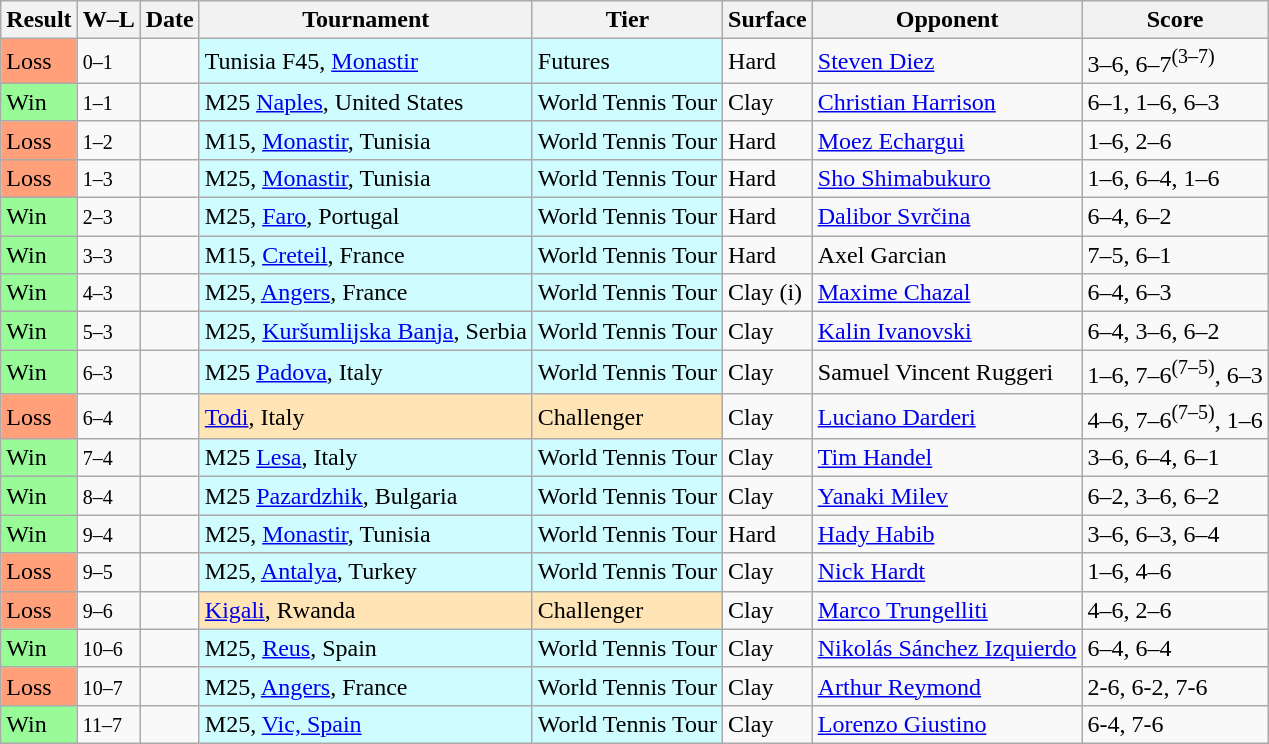<table class="sortable wikitable">
<tr>
<th>Result</th>
<th class="unsortable">W–L</th>
<th>Date</th>
<th>Tournament</th>
<th>Tier</th>
<th>Surface</th>
<th>Opponent</th>
<th class="unsortable">Score</th>
</tr>
<tr>
<td bgcolor=FFA07A>Loss</td>
<td><small>0–1</small></td>
<td></td>
<td style="background:#cffcff;">Tunisia F45, <a href='#'>Monastir</a></td>
<td style="background:#cffcff;">Futures</td>
<td>Hard</td>
<td> <a href='#'>Steven Diez</a></td>
<td>3–6, 6–7<sup>(3–7)</sup></td>
</tr>
<tr>
<td bgcolor=98FB98>Win</td>
<td><small>1–1</small></td>
<td></td>
<td style="background:#cffcff;">M25 <a href='#'>Naples</a>, United States</td>
<td style="background:#cffcff;">World Tennis Tour</td>
<td>Clay</td>
<td> <a href='#'>Christian Harrison</a></td>
<td>6–1, 1–6, 6–3</td>
</tr>
<tr>
<td bgcolor=FFA07A>Loss</td>
<td><small>1–2</small></td>
<td></td>
<td style="background:#cffcff;">M15, <a href='#'>Monastir</a>, Tunisia</td>
<td style="background:#cffcff;">World Tennis Tour</td>
<td>Hard</td>
<td> <a href='#'>Moez Echargui</a></td>
<td>1–6, 2–6</td>
</tr>
<tr>
<td bgcolor=FFA07A>Loss</td>
<td><small>1–3</small></td>
<td></td>
<td style="background:#cffcff;">M25, <a href='#'>Monastir</a>, Tunisia</td>
<td style="background:#cffcff;">World Tennis Tour</td>
<td>Hard</td>
<td> <a href='#'>Sho Shimabukuro</a></td>
<td>1–6, 6–4, 1–6</td>
</tr>
<tr>
<td bgcolor=98FB98>Win</td>
<td><small>2–3</small></td>
<td></td>
<td style="background:#cffcff;">M25, <a href='#'>Faro</a>, Portugal</td>
<td style="background:#cffcff;">World Tennis Tour</td>
<td>Hard</td>
<td> <a href='#'>Dalibor Svrčina</a></td>
<td>6–4, 6–2</td>
</tr>
<tr>
<td bgcolor=98FB98>Win</td>
<td><small>3–3</small></td>
<td></td>
<td style="background:#cffcff;">M15, <a href='#'>Creteil</a>, France</td>
<td style="background:#cffcff;">World Tennis Tour</td>
<td>Hard</td>
<td> Axel Garcian</td>
<td>7–5, 6–1</td>
</tr>
<tr>
<td bgcolor=98FB98>Win</td>
<td><small>4–3</small></td>
<td></td>
<td style="background:#cffcff;">M25, <a href='#'>Angers</a>, France</td>
<td style="background:#cffcff;">World Tennis Tour</td>
<td>Clay (i)</td>
<td> <a href='#'>Maxime Chazal</a></td>
<td>6–4, 6–3</td>
</tr>
<tr>
<td bgcolor=98FB98>Win</td>
<td><small>5–3</small></td>
<td></td>
<td style="background:#cffcff;">M25, <a href='#'>Kuršumlijska Banja</a>, Serbia</td>
<td style="background:#cffcff;">World Tennis Tour</td>
<td>Clay</td>
<td> <a href='#'>Kalin Ivanovski</a></td>
<td>6–4, 3–6, 6–2</td>
</tr>
<tr>
<td bgcolor=98FB98>Win</td>
<td><small>6–3</small></td>
<td></td>
<td style="background:#cffcff;">M25 <a href='#'>Padova</a>, Italy</td>
<td style="background:#cffcff;">World Tennis Tour</td>
<td>Clay</td>
<td> Samuel Vincent Ruggeri</td>
<td>1–6, 7–6<sup>(7–5)</sup>, 6–3</td>
</tr>
<tr>
<td bgcolor=FFA07A>Loss</td>
<td><small>6–4</small></td>
<td><a href='#'></a></td>
<td style="background:moccasin;"><a href='#'>Todi</a>, Italy</td>
<td style="background:moccasin;">Challenger</td>
<td>Clay</td>
<td> <a href='#'>Luciano Darderi</a></td>
<td>4–6, 7–6<sup>(7–5)</sup>, 1–6</td>
</tr>
<tr>
<td bgcolor=98FB98>Win</td>
<td><small>7–4</small></td>
<td></td>
<td style="background:#cffcff;">M25 <a href='#'>Lesa</a>, Italy</td>
<td style="background:#cffcff;">World Tennis Tour</td>
<td>Clay</td>
<td> <a href='#'>Tim Handel</a></td>
<td>3–6, 6–4, 6–1</td>
</tr>
<tr>
<td bgcolor=98FB98>Win</td>
<td><small>8–4</small></td>
<td></td>
<td style="background:#cffcff;">M25 <a href='#'>Pazardzhik</a>, Bulgaria</td>
<td style="background:#cffcff;">World Tennis Tour</td>
<td>Clay</td>
<td> <a href='#'>Yanaki Milev</a></td>
<td>6–2, 3–6, 6–2</td>
</tr>
<tr>
<td bgcolor=98FB98>Win</td>
<td><small>9–4</small></td>
<td></td>
<td style="background:#cffcff;">M25, <a href='#'>Monastir</a>, Tunisia</td>
<td style="background:#cffcff;">World Tennis Tour</td>
<td>Hard</td>
<td> <a href='#'>Hady Habib</a></td>
<td>3–6, 6–3, 6–4</td>
</tr>
<tr>
<td bgcolor=FFA07A>Loss</td>
<td><small>9–5</small></td>
<td></td>
<td style="background:#cffcff;">M25, <a href='#'>Antalya</a>, Turkey</td>
<td style="background:#cffcff;">World Tennis Tour</td>
<td>Clay</td>
<td> <a href='#'>Nick Hardt</a></td>
<td>1–6, 4–6</td>
</tr>
<tr>
<td bgcolor=FFA07A>Loss</td>
<td><small>9–6</small></td>
<td><a href='#'></a></td>
<td style="background:moccasin;"><a href='#'>Kigali</a>, Rwanda</td>
<td style="background:moccasin;">Challenger</td>
<td>Clay</td>
<td> <a href='#'>Marco Trungelliti</a></td>
<td>4–6, 2–6</td>
</tr>
<tr>
<td bgcolor=98FB98>Win</td>
<td><small>10–6</small></td>
<td></td>
<td style="background:#cffcff;">M25, <a href='#'>Reus</a>, Spain</td>
<td style="background:#cffcff;">World Tennis Tour</td>
<td>Clay</td>
<td> <a href='#'>Nikolás Sánchez Izquierdo</a></td>
<td>6–4, 6–4</td>
</tr>
<tr>
<td bgcolor=FFA07A>Loss</td>
<td><small>10–7</small></td>
<td></td>
<td style="background:#cffcff;">M25, <a href='#'>Angers</a>, France</td>
<td style="background:#cffcff;">World Tennis Tour</td>
<td>Clay</td>
<td> <a href='#'>Arthur Reymond</a></td>
<td>2-6, 6-2, 7-6</td>
</tr>
<tr>
<td bgcolor=98FB98>Win</td>
<td><small>11–7</small></td>
<td></td>
<td style="background:#cffcff;">M25, <a href='#'>Vic, Spain</a></td>
<td style="background:#cffcff;">World Tennis Tour</td>
<td>Clay</td>
<td> <a href='#'>Lorenzo Giustino</a></td>
<td>6-4, 7-6</td>
</tr>
</table>
